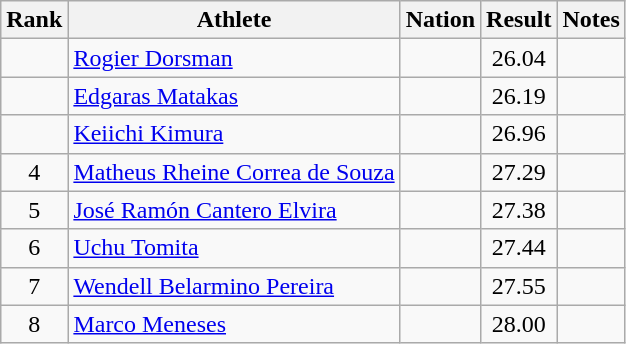<table class="wikitable sortable" style="text-align:center">
<tr>
<th>Rank</th>
<th>Athlete</th>
<th>Nation</th>
<th>Result</th>
<th>Notes</th>
</tr>
<tr>
<td></td>
<td align=left><a href='#'>Rogier Dorsman</a></td>
<td align=left></td>
<td>26.04</td>
<td></td>
</tr>
<tr>
<td></td>
<td align=left><a href='#'>Edgaras Matakas</a></td>
<td align=left></td>
<td>26.19</td>
<td></td>
</tr>
<tr>
<td></td>
<td align=left><a href='#'>Keiichi Kimura</a></td>
<td align=left></td>
<td>26.96</td>
<td></td>
</tr>
<tr>
<td>4</td>
<td align=left><a href='#'>Matheus Rheine Correa de Souza</a></td>
<td align=left></td>
<td>27.29</td>
<td></td>
</tr>
<tr>
<td>5</td>
<td align=left><a href='#'>José Ramón Cantero Elvira</a></td>
<td align=left></td>
<td>27.38</td>
<td></td>
</tr>
<tr>
<td>6</td>
<td align=left><a href='#'>Uchu Tomita</a></td>
<td align=left></td>
<td>27.44</td>
<td></td>
</tr>
<tr>
<td>7</td>
<td align=left><a href='#'>Wendell Belarmino Pereira</a></td>
<td align=left></td>
<td>27.55</td>
<td></td>
</tr>
<tr>
<td>8</td>
<td align=left><a href='#'>Marco Meneses</a></td>
<td align=left></td>
<td>28.00</td>
<td></td>
</tr>
</table>
